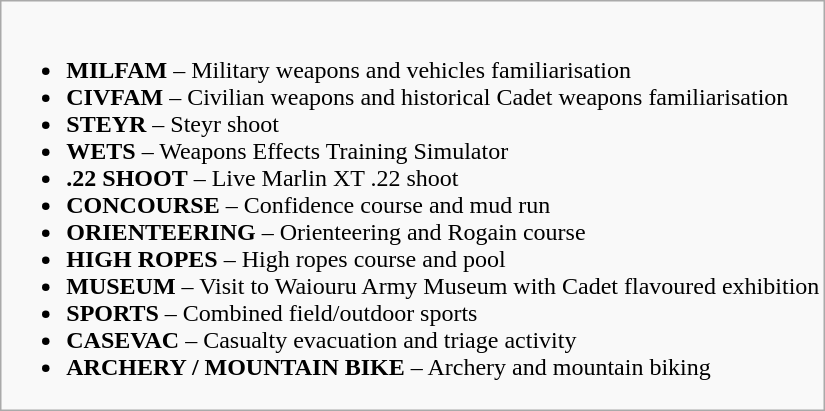<table class="wikitable mw-collapsible mw-collapsed">
<tr>
<td><br><ul><li><strong>MILFAM</strong> – Military weapons and vehicles familiarisation</li><li><strong>CIVFAM</strong> – Civilian weapons and historical Cadet weapons familiarisation</li><li><strong>STEYR</strong> – Steyr shoot</li><li><strong>WETS</strong> – Weapons Effects Training Simulator</li><li><strong>.22 SHOOT</strong> – Live Marlin XT .22 shoot</li><li><strong>CONCOURSE</strong> – Confidence course and mud run</li><li><strong>ORIENTEERING</strong> – Orienteering and Rogain course</li><li><strong>HIGH ROPES</strong> – High ropes course and pool</li><li><strong>MUSEUM</strong> – Visit to Waiouru Army Museum with Cadet flavoured exhibition</li><li><strong>SPORTS</strong> – Combined field/outdoor sports</li><li><strong>CASEVAC</strong> – Casualty evacuation and triage activity</li><li><strong>ARCHERY / MOUNTAIN BIKE</strong> – Archery and mountain biking</li></ul></td>
</tr>
</table>
